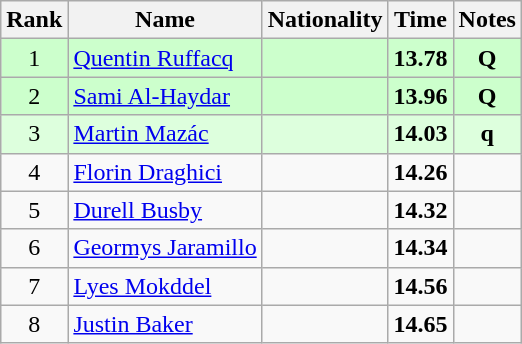<table class="wikitable sortable" style="text-align:center">
<tr>
<th>Rank</th>
<th>Name</th>
<th>Nationality</th>
<th>Time</th>
<th>Notes</th>
</tr>
<tr bgcolor=ccffcc>
<td>1</td>
<td align=left><a href='#'>Quentin Ruffacq</a></td>
<td align=left></td>
<td><strong>13.78</strong></td>
<td><strong>Q</strong></td>
</tr>
<tr bgcolor=ccffcc>
<td>2</td>
<td align=left><a href='#'>Sami Al-Haydar</a></td>
<td align=left></td>
<td><strong>13.96</strong></td>
<td><strong>Q</strong></td>
</tr>
<tr bgcolor=ddffdd>
<td>3</td>
<td align=left><a href='#'>Martin Mazác</a></td>
<td align=left></td>
<td><strong>14.03</strong></td>
<td><strong>q</strong></td>
</tr>
<tr>
<td>4</td>
<td align=left><a href='#'>Florin Draghici</a></td>
<td align=left></td>
<td><strong>14.26</strong></td>
<td></td>
</tr>
<tr>
<td>5</td>
<td align=left><a href='#'>Durell Busby</a></td>
<td align=left></td>
<td><strong>14.32</strong></td>
<td></td>
</tr>
<tr>
<td>6</td>
<td align=left><a href='#'>Geormys Jaramillo</a></td>
<td align=left></td>
<td><strong>14.34</strong></td>
<td></td>
</tr>
<tr>
<td>7</td>
<td align=left><a href='#'>Lyes Mokddel</a></td>
<td align=left></td>
<td><strong>14.56</strong></td>
<td></td>
</tr>
<tr>
<td>8</td>
<td align=left><a href='#'>Justin Baker</a></td>
<td align=left></td>
<td><strong>14.65</strong></td>
<td></td>
</tr>
</table>
